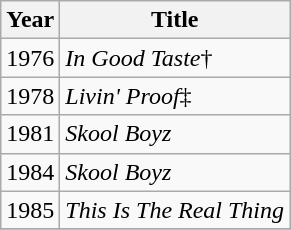<table class="wikitable" border="1">
<tr>
<th>Year</th>
<th>Title</th>
</tr>
<tr>
<td>1976</td>
<td><em>In Good Taste</em>†</td>
</tr>
<tr>
<td>1978</td>
<td><em>Livin' Proof</em>‡</td>
</tr>
<tr>
<td>1981</td>
<td><em>Skool Boyz</em></td>
</tr>
<tr>
<td>1984</td>
<td><em>Skool Boyz</em></td>
</tr>
<tr>
<td>1985</td>
<td><em>This Is The Real Thing</em></td>
</tr>
<tr>
</tr>
</table>
